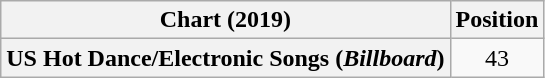<table class="wikitable plainrowheaders" style="text-align:center">
<tr>
<th scope="col">Chart (2019)</th>
<th scope="col">Position</th>
</tr>
<tr>
<th scope="row">US Hot Dance/Electronic Songs (<em>Billboard</em>)</th>
<td>43</td>
</tr>
</table>
